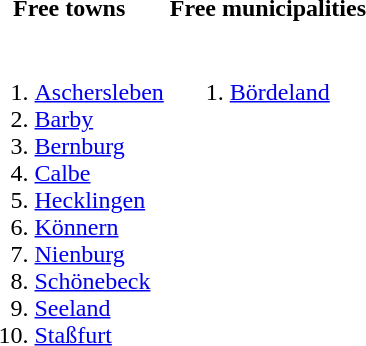<table>
<tr ---->
<th>Free towns</th>
<th>Free municipalities</th>
</tr>
<tr>
<td valign=top><br><ol><li><a href='#'>Aschersleben</a></li><li><a href='#'>Barby</a></li><li><a href='#'>Bernburg</a></li><li><a href='#'>Calbe</a></li><li><a href='#'>Hecklingen</a></li><li><a href='#'>Könnern</a></li><li><a href='#'>Nienburg</a></li><li><a href='#'>Schönebeck</a></li><li><a href='#'>Seeland</a></li><li><a href='#'>Staßfurt</a></li></ol></td>
<td valign=top><br><ol><li><a href='#'>Bördeland</a></li></ol></td>
</tr>
</table>
